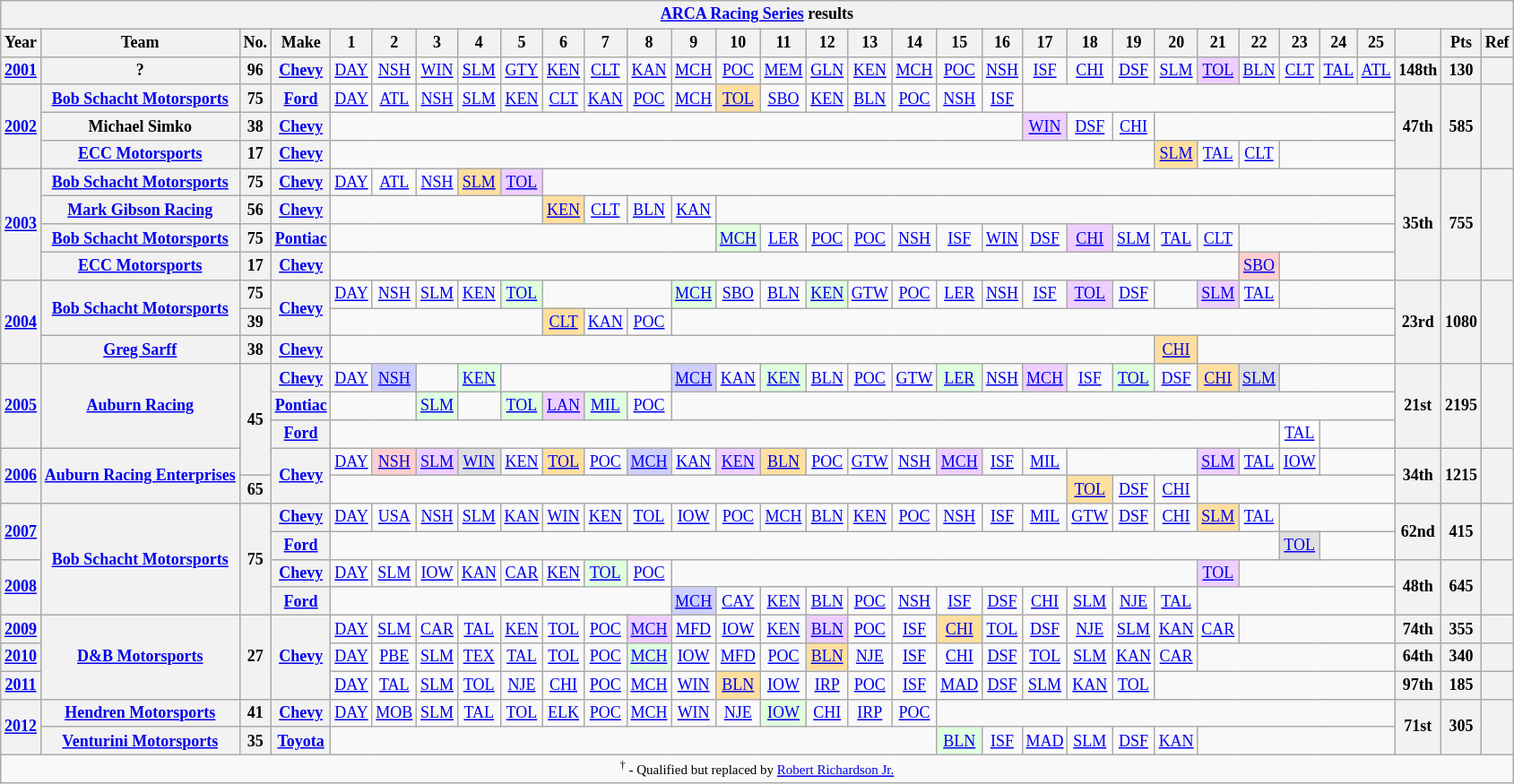<table class="wikitable" style="text-align:center; font-size:75%">
<tr>
<th colspan=48><a href='#'>ARCA Racing Series</a> results</th>
</tr>
<tr>
<th>Year</th>
<th>Team</th>
<th>No.</th>
<th>Make</th>
<th>1</th>
<th>2</th>
<th>3</th>
<th>4</th>
<th>5</th>
<th>6</th>
<th>7</th>
<th>8</th>
<th>9</th>
<th>10</th>
<th>11</th>
<th>12</th>
<th>13</th>
<th>14</th>
<th>15</th>
<th>16</th>
<th>17</th>
<th>18</th>
<th>19</th>
<th>20</th>
<th>21</th>
<th>22</th>
<th>23</th>
<th>24</th>
<th>25</th>
<th></th>
<th>Pts</th>
<th>Ref</th>
</tr>
<tr>
<th><a href='#'>2001</a></th>
<th>?</th>
<th>96</th>
<th><a href='#'>Chevy</a></th>
<td><a href='#'>DAY</a></td>
<td><a href='#'>NSH</a></td>
<td><a href='#'>WIN</a></td>
<td><a href='#'>SLM</a></td>
<td><a href='#'>GTY</a></td>
<td><a href='#'>KEN</a></td>
<td><a href='#'>CLT</a></td>
<td><a href='#'>KAN</a></td>
<td><a href='#'>MCH</a></td>
<td><a href='#'>POC</a></td>
<td><a href='#'>MEM</a></td>
<td><a href='#'>GLN</a></td>
<td><a href='#'>KEN</a></td>
<td><a href='#'>MCH</a></td>
<td><a href='#'>POC</a></td>
<td><a href='#'>NSH</a></td>
<td><a href='#'>ISF</a></td>
<td><a href='#'>CHI</a></td>
<td><a href='#'>DSF</a></td>
<td><a href='#'>SLM</a></td>
<td style="background:#EFCFFF;"><a href='#'>TOL</a><br></td>
<td><a href='#'>BLN</a></td>
<td><a href='#'>CLT</a></td>
<td><a href='#'>TAL</a></td>
<td><a href='#'>ATL</a></td>
<th>148th</th>
<th>130</th>
<th></th>
</tr>
<tr>
<th rowspan=3><a href='#'>2002</a></th>
<th><a href='#'>Bob Schacht Motorsports</a></th>
<th>75</th>
<th><a href='#'>Ford</a></th>
<td><a href='#'>DAY</a></td>
<td><a href='#'>ATL</a></td>
<td><a href='#'>NSH</a></td>
<td><a href='#'>SLM</a></td>
<td><a href='#'>KEN</a></td>
<td><a href='#'>CLT</a></td>
<td><a href='#'>KAN</a></td>
<td><a href='#'>POC</a></td>
<td><a href='#'>MCH</a></td>
<td style="background:#FFDF9F;"><a href='#'>TOL</a><br></td>
<td><a href='#'>SBO</a></td>
<td><a href='#'>KEN</a></td>
<td><a href='#'>BLN</a></td>
<td><a href='#'>POC</a></td>
<td><a href='#'>NSH</a></td>
<td><a href='#'>ISF</a></td>
<td colspan=9></td>
<th rowspan=3>47th</th>
<th rowspan=3>585</th>
<th rowspan=3></th>
</tr>
<tr>
<th>Michael Simko</th>
<th>38</th>
<th><a href='#'>Chevy</a></th>
<td colspan=16></td>
<td style="background:#EFCFFF;"><a href='#'>WIN</a><br></td>
<td><a href='#'>DSF</a></td>
<td><a href='#'>CHI</a></td>
<td colspan=6></td>
</tr>
<tr>
<th><a href='#'>ECC Motorsports</a></th>
<th>17</th>
<th><a href='#'>Chevy</a></th>
<td colspan=19></td>
<td style="background:#FFDF9F;"><a href='#'>SLM</a><br></td>
<td><a href='#'>TAL</a></td>
<td><a href='#'>CLT</a></td>
<td colspan=3></td>
</tr>
<tr>
<th rowspan=4><a href='#'>2003</a></th>
<th><a href='#'>Bob Schacht Motorsports</a></th>
<th>75</th>
<th><a href='#'>Chevy</a></th>
<td><a href='#'>DAY</a></td>
<td><a href='#'>ATL</a></td>
<td><a href='#'>NSH</a></td>
<td style="background:#FFDF9F;"><a href='#'>SLM</a><br></td>
<td style="background:#EFCFFF;"><a href='#'>TOL</a><br></td>
<td colspan=20></td>
<th rowspan=4>35th</th>
<th rowspan=4>755</th>
<th rowspan=4></th>
</tr>
<tr>
<th><a href='#'>Mark Gibson Racing</a></th>
<th>56</th>
<th><a href='#'>Chevy</a></th>
<td colspan=5></td>
<td style="background:#FFDF9F;"><a href='#'>KEN</a><br></td>
<td><a href='#'>CLT</a></td>
<td><a href='#'>BLN</a></td>
<td><a href='#'>KAN</a></td>
<td colspan=16></td>
</tr>
<tr>
<th><a href='#'>Bob Schacht Motorsports</a></th>
<th>75</th>
<th><a href='#'>Pontiac</a></th>
<td colspan=9></td>
<td style="background:#DFFFDF;"><a href='#'>MCH</a><br></td>
<td><a href='#'>LER</a></td>
<td><a href='#'>POC</a></td>
<td><a href='#'>POC</a></td>
<td><a href='#'>NSH</a></td>
<td><a href='#'>ISF</a></td>
<td><a href='#'>WIN</a></td>
<td><a href='#'>DSF</a></td>
<td style="background:#EFCFFF;"><a href='#'>CHI</a><br></td>
<td><a href='#'>SLM</a></td>
<td><a href='#'>TAL</a></td>
<td><a href='#'>CLT</a></td>
<td colspan=4></td>
</tr>
<tr>
<th><a href='#'>ECC Motorsports</a></th>
<th>17</th>
<th><a href='#'>Chevy</a></th>
<td colspan=21></td>
<td style="background:#FFCFCF;"><a href='#'>SBO</a><br></td>
<td colspan=3></td>
</tr>
<tr>
<th rowspan=3><a href='#'>2004</a></th>
<th rowspan=2><a href='#'>Bob Schacht Motorsports</a></th>
<th>75</th>
<th rowspan=2><a href='#'>Chevy</a></th>
<td><a href='#'>DAY</a></td>
<td><a href='#'>NSH</a></td>
<td><a href='#'>SLM</a></td>
<td><a href='#'>KEN</a></td>
<td style="background:#DFFFDF;"><a href='#'>TOL</a><br></td>
<td colspan=3></td>
<td style="background:#DFFFDF;"><a href='#'>MCH</a><br></td>
<td><a href='#'>SBO</a></td>
<td><a href='#'>BLN</a></td>
<td style="background:#DFFFDF;"><a href='#'>KEN</a><br></td>
<td><a href='#'>GTW</a></td>
<td><a href='#'>POC</a></td>
<td><a href='#'>LER</a></td>
<td><a href='#'>NSH</a></td>
<td><a href='#'>ISF</a></td>
<td style="background:#EFCFFF;"><a href='#'>TOL</a><br></td>
<td><a href='#'>DSF</a></td>
<td></td>
<td style="background:#EFCFFF;"><a href='#'>SLM</a><br></td>
<td><a href='#'>TAL</a></td>
<td colspan=3></td>
<th rowspan=3>23rd</th>
<th rowspan=3>1080</th>
<th rowspan=3></th>
</tr>
<tr>
<th>39</th>
<td colspan=5></td>
<td style="background:#FFDF9F;"><a href='#'>CLT</a><br></td>
<td><a href='#'>KAN</a></td>
<td><a href='#'>POC</a></td>
<td colspan=17></td>
</tr>
<tr>
<th><a href='#'>Greg Sarff</a></th>
<th>38</th>
<th><a href='#'>Chevy</a></th>
<td colspan=19></td>
<td style="background:#FFDF9F;"><a href='#'>CHI</a><br></td>
<td colspan=5></td>
</tr>
<tr>
<th rowspan=3><a href='#'>2005</a></th>
<th rowspan=3><a href='#'>Auburn Racing</a></th>
<th rowspan=4>45</th>
<th><a href='#'>Chevy</a></th>
<td><a href='#'>DAY</a></td>
<td style="background:#CFCFFF;"><a href='#'>NSH</a><br></td>
<td></td>
<td style="background:#DFFFDF;"><a href='#'>KEN</a><br></td>
<td colspan=4></td>
<td style="background:#CFCFFF;"><a href='#'>MCH</a><br></td>
<td><a href='#'>KAN</a></td>
<td style="background:#DFFFDF;"><a href='#'>KEN</a><br></td>
<td><a href='#'>BLN</a></td>
<td><a href='#'>POC</a></td>
<td><a href='#'>GTW</a></td>
<td style="background:#DFFFDF;"><a href='#'>LER</a><br></td>
<td><a href='#'>NSH</a></td>
<td style="background:#EFCFFF;"><a href='#'>MCH</a><br></td>
<td><a href='#'>ISF</a></td>
<td style="background:#DFFFDF;"><a href='#'>TOL</a><br></td>
<td><a href='#'>DSF</a></td>
<td style="background:#FFDF9F;"><a href='#'>CHI</a><br></td>
<td style="background:#DFDFDF;"><a href='#'>SLM</a><br></td>
<td colspan=3></td>
<th rowspan=3>21st</th>
<th rowspan=3>2195</th>
<th rowspan=3></th>
</tr>
<tr>
<th><a href='#'>Pontiac</a></th>
<td colspan=2></td>
<td style="background:#DFFFDF;"><a href='#'>SLM</a><br></td>
<td></td>
<td style="background:#DFFFDF;"><a href='#'>TOL</a><br></td>
<td style="background:#EFCFFF;"><a href='#'>LAN</a><br></td>
<td style="background:#DFFFDF;"><a href='#'>MIL</a><br></td>
<td><a href='#'>POC</a></td>
<td colspan=17></td>
</tr>
<tr>
<th><a href='#'>Ford</a></th>
<td colspan=22></td>
<td style="background:#FFFFFF;"><a href='#'>TAL</a><br></td>
<td colspan=2></td>
</tr>
<tr>
<th rowspan=2><a href='#'>2006</a></th>
<th rowspan=2><a href='#'>Auburn Racing Enterprises</a></th>
<th rowspan=2><a href='#'>Chevy</a></th>
<td><a href='#'>DAY</a></td>
<td style="background:#FFCFCF;"><a href='#'>NSH</a><br></td>
<td style="background:#EFCFFF;"><a href='#'>SLM</a><br></td>
<td style="background:#DFDFDF;"><a href='#'>WIN</a><br></td>
<td><a href='#'>KEN</a></td>
<td style="background:#FFDF9F;"><a href='#'>TOL</a><br></td>
<td><a href='#'>POC</a></td>
<td style="background:#CFCFFF;"><a href='#'>MCH</a><br></td>
<td><a href='#'>KAN</a></td>
<td style="background:#EFCFFF;"><a href='#'>KEN</a><br></td>
<td style="background:#FFDF9F;"><a href='#'>BLN</a><br></td>
<td><a href='#'>POC</a></td>
<td><a href='#'>GTW</a></td>
<td><a href='#'>NSH</a></td>
<td style="background:#EFCFFF;"><a href='#'>MCH</a><br></td>
<td><a href='#'>ISF</a></td>
<td><a href='#'>MIL</a></td>
<td colspan=3></td>
<td style="background:#EFCFFF;"><a href='#'>SLM</a><br></td>
<td><a href='#'>TAL</a></td>
<td><a href='#'>IOW</a></td>
<td colspan=2></td>
<th rowspan=2>34th</th>
<th rowspan=2>1215</th>
<th rowspan=2></th>
</tr>
<tr>
<th>65</th>
<td colspan=17></td>
<td style="background:#FFDF9F;"><a href='#'>TOL</a><br></td>
<td><a href='#'>DSF</a></td>
<td><a href='#'>CHI</a></td>
<td colspan=5></td>
</tr>
<tr>
<th rowspan=2><a href='#'>2007</a></th>
<th rowspan=4><a href='#'>Bob Schacht Motorsports</a></th>
<th rowspan=4>75</th>
<th><a href='#'>Chevy</a></th>
<td><a href='#'>DAY</a></td>
<td><a href='#'>USA</a></td>
<td><a href='#'>NSH</a></td>
<td><a href='#'>SLM</a></td>
<td><a href='#'>KAN</a></td>
<td><a href='#'>WIN</a></td>
<td><a href='#'>KEN</a></td>
<td><a href='#'>TOL</a></td>
<td><a href='#'>IOW</a></td>
<td><a href='#'>POC</a></td>
<td><a href='#'>MCH</a></td>
<td><a href='#'>BLN</a></td>
<td><a href='#'>KEN</a></td>
<td><a href='#'>POC</a></td>
<td><a href='#'>NSH</a></td>
<td><a href='#'>ISF</a></td>
<td><a href='#'>MIL</a></td>
<td><a href='#'>GTW</a></td>
<td><a href='#'>DSF</a></td>
<td><a href='#'>CHI</a></td>
<td style="background:#FFDF9F;"><a href='#'>SLM</a><br></td>
<td><a href='#'>TAL</a></td>
<td colspan=3></td>
<th rowspan=2>62nd</th>
<th rowspan=2>415</th>
<th rowspan=2></th>
</tr>
<tr>
<th><a href='#'>Ford</a></th>
<td colspan=22></td>
<td style="background:#DFDFDF;"><a href='#'>TOL</a><br></td>
<td colspan=2></td>
</tr>
<tr>
<th rowspan=2><a href='#'>2008</a></th>
<th><a href='#'>Chevy</a></th>
<td><a href='#'>DAY</a></td>
<td><a href='#'>SLM</a></td>
<td><a href='#'>IOW</a></td>
<td><a href='#'>KAN</a></td>
<td><a href='#'>CAR</a></td>
<td><a href='#'>KEN</a></td>
<td style="background:#DFFFDF;"><a href='#'>TOL</a><br></td>
<td><a href='#'>POC</a></td>
<td colspan=12></td>
<td style="background:#EFCFFF;"><a href='#'>TOL</a><br></td>
<td colspan=4></td>
<th rowspan=2>48th</th>
<th rowspan=2>645</th>
<th rowspan=2></th>
</tr>
<tr>
<th><a href='#'>Ford</a></th>
<td colspan=8></td>
<td style="background:#CFCFFF;"><a href='#'>MCH</a><br></td>
<td><a href='#'>CAY</a></td>
<td><a href='#'>KEN</a></td>
<td><a href='#'>BLN</a></td>
<td><a href='#'>POC</a></td>
<td><a href='#'>NSH</a></td>
<td><a href='#'>ISF</a></td>
<td><a href='#'>DSF</a></td>
<td><a href='#'>CHI</a></td>
<td><a href='#'>SLM</a></td>
<td><a href='#'>NJE</a></td>
<td><a href='#'>TAL</a></td>
<td colspan=5></td>
</tr>
<tr>
<th><a href='#'>2009</a></th>
<th rowspan=3><a href='#'>D&B Motorsports</a></th>
<th rowspan=3>27</th>
<th rowspan=3><a href='#'>Chevy</a></th>
<td><a href='#'>DAY</a></td>
<td><a href='#'>SLM</a></td>
<td><a href='#'>CAR</a></td>
<td><a href='#'>TAL</a></td>
<td><a href='#'>KEN</a></td>
<td><a href='#'>TOL</a></td>
<td><a href='#'>POC</a></td>
<td style="background:#EFCFFF;"><a href='#'>MCH</a><br></td>
<td><a href='#'>MFD</a></td>
<td><a href='#'>IOW</a></td>
<td><a href='#'>KEN</a></td>
<td style="background:#EFCFFF;"><a href='#'>BLN</a><br></td>
<td><a href='#'>POC</a></td>
<td><a href='#'>ISF</a></td>
<td style="background:#FFDF9F;"><a href='#'>CHI</a><br></td>
<td><a href='#'>TOL</a></td>
<td><a href='#'>DSF</a></td>
<td><a href='#'>NJE</a></td>
<td><a href='#'>SLM</a></td>
<td><a href='#'>KAN</a></td>
<td><a href='#'>CAR</a></td>
<td colspan=4></td>
<th>74th</th>
<th>355</th>
<th></th>
</tr>
<tr>
<th><a href='#'>2010</a></th>
<td><a href='#'>DAY</a></td>
<td><a href='#'>PBE</a></td>
<td><a href='#'>SLM</a></td>
<td><a href='#'>TEX</a></td>
<td><a href='#'>TAL</a></td>
<td><a href='#'>TOL</a></td>
<td><a href='#'>POC</a></td>
<td style="background:#DFFFDF;"><a href='#'>MCH</a><br></td>
<td><a href='#'>IOW</a></td>
<td><a href='#'>MFD</a></td>
<td><a href='#'>POC</a></td>
<td style="background:#FFDF9F;"><a href='#'>BLN</a><br></td>
<td><a href='#'>NJE</a></td>
<td><a href='#'>ISF</a></td>
<td><a href='#'>CHI</a></td>
<td><a href='#'>DSF</a></td>
<td><a href='#'>TOL</a></td>
<td><a href='#'>SLM</a></td>
<td><a href='#'>KAN</a></td>
<td><a href='#'>CAR</a></td>
<td colspan=5></td>
<th>64th</th>
<th>340</th>
<th></th>
</tr>
<tr>
<th><a href='#'>2011</a></th>
<td><a href='#'>DAY</a></td>
<td><a href='#'>TAL</a></td>
<td><a href='#'>SLM</a></td>
<td><a href='#'>TOL</a></td>
<td><a href='#'>NJE</a></td>
<td><a href='#'>CHI</a></td>
<td><a href='#'>POC</a></td>
<td><a href='#'>MCH</a></td>
<td><a href='#'>WIN</a></td>
<td style="background:#FFDF9F;"><a href='#'>BLN</a><br></td>
<td><a href='#'>IOW</a></td>
<td><a href='#'>IRP</a></td>
<td><a href='#'>POC</a></td>
<td><a href='#'>ISF</a></td>
<td><a href='#'>MAD</a></td>
<td><a href='#'>DSF</a></td>
<td><a href='#'>SLM</a></td>
<td><a href='#'>KAN</a></td>
<td><a href='#'>TOL</a></td>
<td colspan=6></td>
<th>97th</th>
<th>185</th>
<th></th>
</tr>
<tr>
<th rowspan=2><a href='#'>2012</a></th>
<th><a href='#'>Hendren Motorsports</a></th>
<th>41</th>
<th><a href='#'>Chevy</a></th>
<td><a href='#'>DAY</a></td>
<td><a href='#'>MOB</a></td>
<td><a href='#'>SLM</a></td>
<td><a href='#'>TAL</a></td>
<td><a href='#'>TOL</a></td>
<td><a href='#'>ELK</a></td>
<td><a href='#'>POC</a></td>
<td><a href='#'>MCH</a></td>
<td><a href='#'>WIN</a></td>
<td><a href='#'>NJE</a></td>
<td style="background:#DFFFDF;"><a href='#'>IOW</a><br></td>
<td><a href='#'>CHI</a></td>
<td><a href='#'>IRP</a></td>
<td><a href='#'>POC</a></td>
<td colspan=11></td>
<th rowspan=2>71st</th>
<th rowspan=2>305</th>
<th rowspan=2></th>
</tr>
<tr>
<th><a href='#'>Venturini Motorsports</a></th>
<th>35</th>
<th><a href='#'>Toyota</a></th>
<td colspan=14></td>
<td style="background:#DFFFDF;"><a href='#'>BLN</a><br></td>
<td><a href='#'>ISF</a></td>
<td><a href='#'>MAD</a></td>
<td><a href='#'>SLM</a></td>
<td><a href='#'>DSF</a></td>
<td><a href='#'>KAN</a></td>
<td colspan=5></td>
</tr>
<tr>
<td colspan=32><small><sup>†</sup> - Qualified but replaced by <a href='#'>Robert Richardson Jr.</a></small></td>
</tr>
</table>
